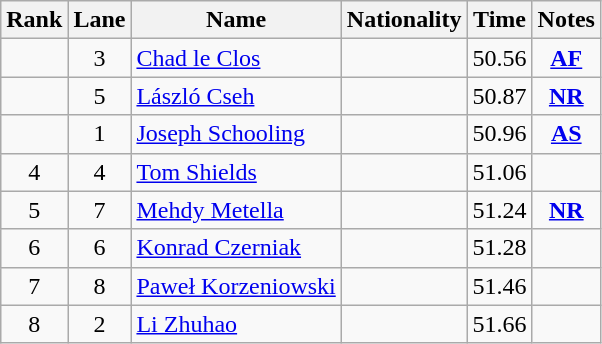<table class="wikitable sortable" style="text-align:center">
<tr>
<th>Rank</th>
<th>Lane</th>
<th>Name</th>
<th>Nationality</th>
<th>Time</th>
<th>Notes</th>
</tr>
<tr>
<td></td>
<td>3</td>
<td align=left><a href='#'>Chad le Clos</a></td>
<td align=left></td>
<td>50.56</td>
<td><strong><a href='#'>AF</a></strong></td>
</tr>
<tr>
<td></td>
<td>5</td>
<td align=left><a href='#'>László Cseh</a></td>
<td align=left></td>
<td>50.87</td>
<td><strong><a href='#'>NR</a></strong></td>
</tr>
<tr>
<td></td>
<td>1</td>
<td align=left><a href='#'>Joseph Schooling</a></td>
<td align=left></td>
<td>50.96</td>
<td><strong><a href='#'>AS</a></strong></td>
</tr>
<tr>
<td>4</td>
<td>4</td>
<td align=left><a href='#'>Tom Shields</a></td>
<td align=left></td>
<td>51.06</td>
<td></td>
</tr>
<tr>
<td>5</td>
<td>7</td>
<td align=left><a href='#'>Mehdy Metella</a></td>
<td align=left></td>
<td>51.24</td>
<td><strong><a href='#'>NR</a></strong></td>
</tr>
<tr>
<td>6</td>
<td>6</td>
<td align=left><a href='#'>Konrad Czerniak</a></td>
<td align=left></td>
<td>51.28</td>
<td></td>
</tr>
<tr>
<td>7</td>
<td>8</td>
<td align=left><a href='#'>Paweł Korzeniowski</a></td>
<td align=left></td>
<td>51.46</td>
<td></td>
</tr>
<tr>
<td>8</td>
<td>2</td>
<td align=left><a href='#'>Li Zhuhao</a></td>
<td align=left></td>
<td>51.66</td>
<td></td>
</tr>
</table>
